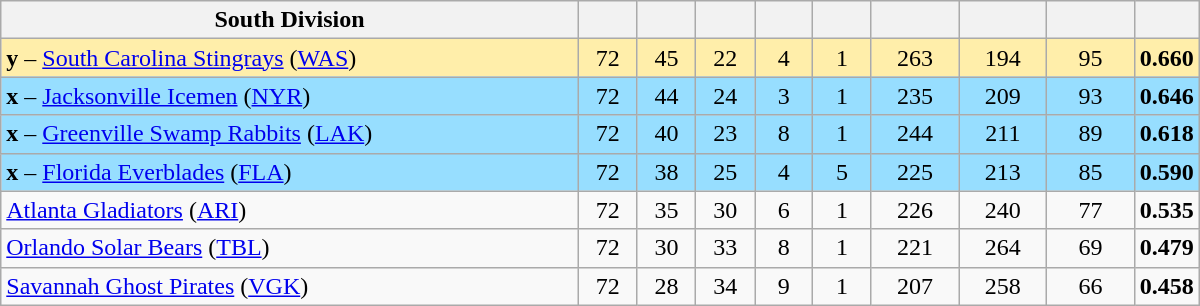<table class="wikitable sortable" style="text-align:center; width:50em">
<tr>
<th style="width:50%;" class="unsortable">South Division</th>
<th width="5%"></th>
<th width="5%"></th>
<th width="5%"></th>
<th width="5%"></th>
<th width="5%"></th>
<th width="7.5%"></th>
<th width="7.5%"></th>
<th width="7.5%"></th>
<th width="7.5%"></th>
</tr>
<tr bgcolor=#ffeeaa>
<td align=left><strong>y</strong> – <a href='#'>South Carolina Stingrays</a> (<a href='#'>WAS</a>)</td>
<td>72</td>
<td>45</td>
<td>22</td>
<td>4</td>
<td>1</td>
<td>263</td>
<td>194</td>
<td>95</td>
<td><strong>0.660</strong></td>
</tr>
<tr bgcolor=#97DEFF>
<td align=left><strong>x</strong> –  <a href='#'>Jacksonville Icemen</a> (<a href='#'>NYR</a>)</td>
<td>72</td>
<td>44</td>
<td>24</td>
<td>3</td>
<td>1</td>
<td>235</td>
<td>209</td>
<td>93</td>
<td><strong>0.646</strong></td>
</tr>
<tr bgcolor=#97DEFF>
<td align=left><strong>x</strong> – <a href='#'>Greenville Swamp Rabbits</a> (<a href='#'>LAK</a>)</td>
<td>72</td>
<td>40</td>
<td>23</td>
<td>8</td>
<td>1</td>
<td>244</td>
<td>211</td>
<td>89</td>
<td><strong>0.618</strong></td>
</tr>
<tr bgcolor=#97DEFF>
<td align=left><strong>x</strong> –  <a href='#'>Florida Everblades</a> (<a href='#'>FLA</a>)</td>
<td>72</td>
<td>38</td>
<td>25</td>
<td>4</td>
<td>5</td>
<td>225</td>
<td>213</td>
<td>85</td>
<td><strong>0.590</strong></td>
</tr>
<tr bgcolor=>
<td align=left><a href='#'>Atlanta Gladiators</a> (<a href='#'>ARI</a>)</td>
<td>72</td>
<td>35</td>
<td>30</td>
<td>6</td>
<td>1</td>
<td>226</td>
<td>240</td>
<td>77</td>
<td><strong>0.535</strong></td>
</tr>
<tr bgcolor=>
<td align=left><a href='#'>Orlando Solar Bears</a> (<a href='#'>TBL</a>)</td>
<td>72</td>
<td>30</td>
<td>33</td>
<td>8</td>
<td>1</td>
<td>221</td>
<td>264</td>
<td>69</td>
<td><strong>0.479</strong></td>
</tr>
<tr bgcolor=>
<td align=left><a href='#'>Savannah Ghost Pirates</a> (<a href='#'>VGK</a>)</td>
<td>72</td>
<td>28</td>
<td>34</td>
<td>9</td>
<td>1</td>
<td>207</td>
<td>258</td>
<td>66</td>
<td><strong>0.458</strong></td>
</tr>
</table>
